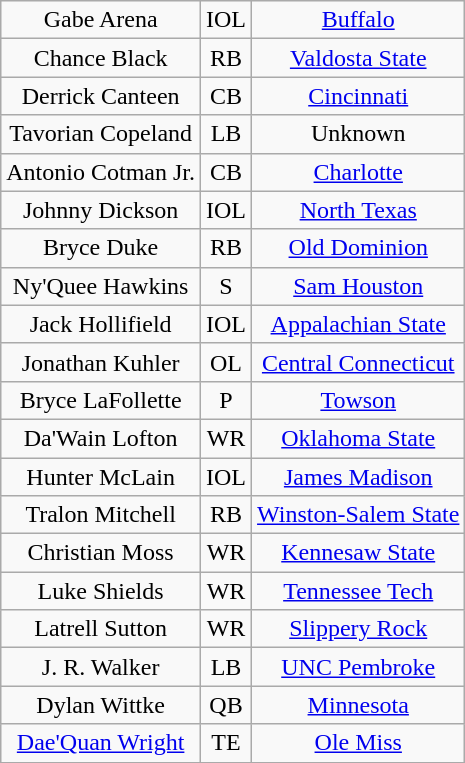<table class="wikitable" style=text-align:center>
<tr>
<td>Gabe Arena</td>
<td>IOL</td>
<td><a href='#'>Buffalo</a></td>
</tr>
<tr>
<td>Chance Black</td>
<td>RB</td>
<td><a href='#'>Valdosta State</a></td>
</tr>
<tr>
<td>Derrick Canteen</td>
<td>CB</td>
<td><a href='#'>Cincinnati</a></td>
</tr>
<tr>
<td>Tavorian Copeland</td>
<td>LB</td>
<td>Unknown</td>
</tr>
<tr>
<td>Antonio Cotman Jr.</td>
<td>CB</td>
<td><a href='#'>Charlotte</a></td>
</tr>
<tr>
<td>Johnny Dickson</td>
<td>IOL</td>
<td><a href='#'>North Texas</a></td>
</tr>
<tr>
<td>Bryce Duke</td>
<td>RB</td>
<td><a href='#'>Old Dominion</a></td>
</tr>
<tr>
<td>Ny'Quee Hawkins</td>
<td>S</td>
<td><a href='#'>Sam Houston</a></td>
</tr>
<tr>
<td>Jack Hollifield</td>
<td>IOL</td>
<td><a href='#'>Appalachian State</a></td>
</tr>
<tr>
<td>Jonathan Kuhler</td>
<td>OL</td>
<td><a href='#'>Central Connecticut</a></td>
</tr>
<tr>
<td>Bryce LaFollette</td>
<td>P</td>
<td><a href='#'>Towson</a></td>
</tr>
<tr>
<td>Da'Wain Lofton</td>
<td>WR</td>
<td><a href='#'>Oklahoma State</a></td>
</tr>
<tr>
<td>Hunter McLain</td>
<td>IOL</td>
<td><a href='#'>James Madison</a></td>
</tr>
<tr>
<td>Tralon Mitchell</td>
<td>RB</td>
<td><a href='#'>Winston-Salem State</a></td>
</tr>
<tr>
<td>Christian Moss</td>
<td>WR</td>
<td><a href='#'>Kennesaw State</a></td>
</tr>
<tr>
<td>Luke Shields</td>
<td>WR</td>
<td><a href='#'>Tennessee Tech</a></td>
</tr>
<tr>
<td>Latrell Sutton</td>
<td>WR</td>
<td><a href='#'>Slippery Rock</a></td>
</tr>
<tr>
<td>J. R. Walker</td>
<td>LB</td>
<td><a href='#'>UNC Pembroke</a></td>
</tr>
<tr>
<td>Dylan Wittke</td>
<td>QB</td>
<td><a href='#'>Minnesota</a></td>
</tr>
<tr>
<td><a href='#'>Dae'Quan Wright</a></td>
<td>TE</td>
<td><a href='#'>Ole Miss</a></td>
</tr>
<tr>
</tr>
</table>
